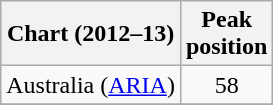<table class="wikitable sortable">
<tr>
<th scope="col">Chart (2012–13)</th>
<th scope="col">Peak<br>position</th>
</tr>
<tr>
<td>Australia (<a href='#'>ARIA</a>)</td>
<td align="center">58</td>
</tr>
<tr>
</tr>
<tr>
</tr>
<tr>
</tr>
<tr>
</tr>
<tr>
</tr>
<tr>
</tr>
</table>
